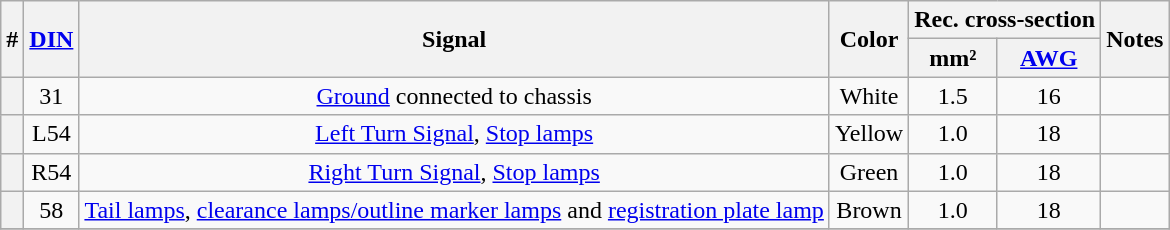<table class="wikitable sortable" style="text-align: center">
<tr>
<th rowspan="2">#</th>
<th rowspan="2"><a href='#'>DIN</a></th>
<th rowspan="2">Signal</th>
<th rowspan="2">Color</th>
<th colspan="2">Rec. cross-section</th>
<th rowspan="2">Notes</th>
</tr>
<tr>
<th>mm²</th>
<th><a href='#'>AWG</a></th>
</tr>
<tr>
<th></th>
<td>31</td>
<td><a href='#'>Ground</a> connected to chassis</td>
<td>White</td>
<td>1.5</td>
<td>16</td>
<td></td>
</tr>
<tr>
<th></th>
<td>L54</td>
<td><a href='#'>Left Turn Signal</a>, <a href='#'>Stop lamps</a></td>
<td>Yellow</td>
<td>1.0</td>
<td>18</td>
<td></td>
</tr>
<tr>
<th></th>
<td>R54</td>
<td><a href='#'>Right Turn Signal</a>, <a href='#'>Stop lamps</a></td>
<td>Green</td>
<td>1.0</td>
<td>18</td>
<td></td>
</tr>
<tr>
<th></th>
<td>58</td>
<td><a href='#'>Tail lamps</a>, <a href='#'>clearance lamps/outline marker lamps</a> and <a href='#'>registration plate lamp</a></td>
<td>Brown</td>
<td>1.0</td>
<td>18</td>
<td></td>
</tr>
<tr>
</tr>
</table>
